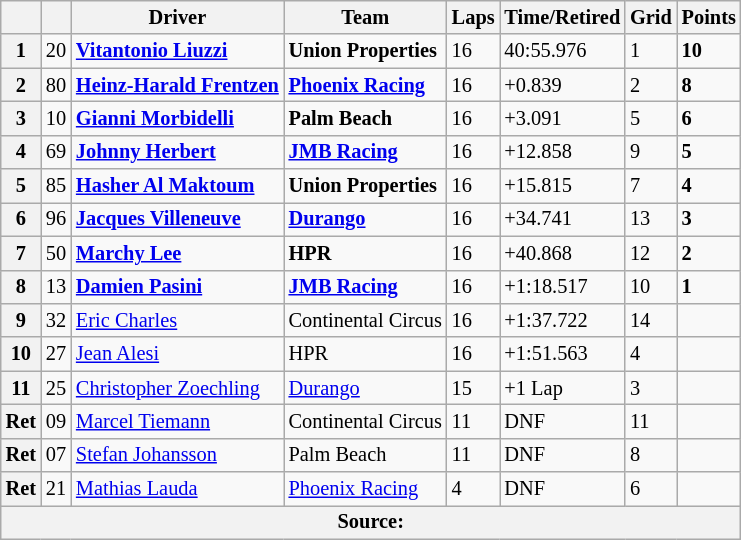<table class="wikitable" style="font-size: 85%">
<tr>
<th></th>
<th></th>
<th>Driver</th>
<th>Team</th>
<th>Laps</th>
<th>Time/Retired</th>
<th>Grid</th>
<th>Points</th>
</tr>
<tr>
<th>1</th>
<td>20</td>
<td> <strong><a href='#'>Vitantonio Liuzzi</a></strong></td>
<td><strong>Union Properties</strong></td>
<td>16</td>
<td>40:55.976</td>
<td>1</td>
<td><strong>10</strong></td>
</tr>
<tr>
<th>2</th>
<td>80</td>
<td>  <strong><a href='#'>Heinz-Harald Frentzen</a></strong></td>
<td><strong><a href='#'>Phoenix Racing</a></strong></td>
<td>16</td>
<td>+0.839</td>
<td>2</td>
<td><strong>8</strong></td>
</tr>
<tr>
<th>3</th>
<td>10</td>
<td> <strong><a href='#'>Gianni Morbidelli</a></strong></td>
<td><strong>Palm Beach</strong></td>
<td>16</td>
<td>+3.091</td>
<td>5</td>
<td><strong>6</strong></td>
</tr>
<tr>
<th>4</th>
<td>69</td>
<td> <strong><a href='#'>Johnny Herbert</a></strong></td>
<td><strong><a href='#'>JMB Racing</a></strong></td>
<td>16</td>
<td>+12.858</td>
<td>9</td>
<td><strong>5</strong></td>
</tr>
<tr>
<th>5</th>
<td>85</td>
<td> <strong><a href='#'>Hasher Al Maktoum</a></strong></td>
<td><strong>Union Properties</strong></td>
<td>16</td>
<td>+15.815</td>
<td>7</td>
<td><strong>4</strong></td>
</tr>
<tr>
<th>6</th>
<td>96</td>
<td> <strong><a href='#'>Jacques Villeneuve</a></strong></td>
<td><strong><a href='#'>Durango</a></strong></td>
<td>16</td>
<td>+34.741</td>
<td>13</td>
<td><strong>3</strong></td>
</tr>
<tr>
<th>7</th>
<td>50</td>
<td> <strong><a href='#'>Marchy Lee</a></strong></td>
<td><strong>HPR</strong></td>
<td>16</td>
<td>+40.868</td>
<td>12</td>
<td><strong>2</strong></td>
</tr>
<tr>
<th>8</th>
<td>13</td>
<td> <strong><a href='#'>Damien Pasini</a></strong></td>
<td><strong><a href='#'>JMB Racing</a></strong></td>
<td>16</td>
<td>+1:18.517</td>
<td>10</td>
<td><strong>1</strong></td>
</tr>
<tr>
<th>9</th>
<td>32</td>
<td> <a href='#'>Eric Charles</a></td>
<td>Continental Circus</td>
<td>16</td>
<td>+1:37.722</td>
<td>14</td>
<td></td>
</tr>
<tr>
<th>10</th>
<td>27</td>
<td> <a href='#'>Jean Alesi</a></td>
<td>HPR</td>
<td>16</td>
<td>+1:51.563</td>
<td>4</td>
<td></td>
</tr>
<tr>
<th>11</th>
<td>25</td>
<td> <a href='#'>Christopher Zoechling</a></td>
<td><a href='#'>Durango</a></td>
<td>15</td>
<td>+1 Lap</td>
<td>3</td>
<td></td>
</tr>
<tr>
<th>Ret</th>
<td>09</td>
<td> <a href='#'>Marcel Tiemann</a></td>
<td>Continental Circus</td>
<td>11</td>
<td>DNF</td>
<td>11</td>
<td></td>
</tr>
<tr>
<th>Ret</th>
<td>07</td>
<td> <a href='#'>Stefan Johansson</a></td>
<td>Palm Beach</td>
<td>11</td>
<td>DNF</td>
<td>8</td>
<td></td>
</tr>
<tr>
<th>Ret</th>
<td>21</td>
<td> <a href='#'>Mathias Lauda</a></td>
<td><a href='#'>Phoenix Racing</a></td>
<td>4</td>
<td>DNF</td>
<td>6</td>
<td></td>
</tr>
<tr>
<th colspan="8">Source:</th>
</tr>
</table>
